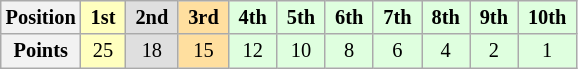<table class="wikitable" style="font-size:85%; text-align:center">
<tr>
<th>Position</th>
<td style="background:#ffffbf;"> <strong>1st</strong> </td>
<td style="background:#dfdfdf;"> <strong>2nd</strong> </td>
<td style="background:#ffdf9f;"> <strong>3rd</strong> </td>
<td style="background:#dfffdf;"> <strong>4th</strong> </td>
<td style="background:#dfffdf;"> <strong>5th</strong> </td>
<td style="background:#dfffdf;"> <strong>6th</strong> </td>
<td style="background:#dfffdf;"> <strong>7th</strong> </td>
<td style="background:#dfffdf;"> <strong>8th</strong> </td>
<td style="background:#dfffdf;"> <strong>9th</strong> </td>
<td style="background:#dfffdf;"> <strong>10th</strong> </td>
</tr>
<tr>
<th>Points</th>
<td style="background:#ffffbf;">25</td>
<td style="background:#dfdfdf;">18</td>
<td style="background:#ffdf9f;">15</td>
<td style="background:#dfffdf;">12</td>
<td style="background:#dfffdf;">10</td>
<td style="background:#dfffdf;">8</td>
<td style="background:#dfffdf;">6</td>
<td style="background:#dfffdf;">4</td>
<td style="background:#dfffdf;">2</td>
<td style="background:#dfffdf;">1</td>
</tr>
</table>
